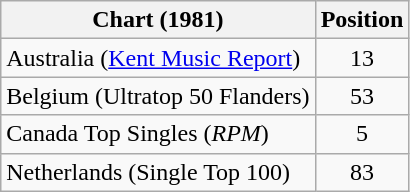<table class="wikitable sortable">
<tr>
<th>Chart (1981)</th>
<th>Position</th>
</tr>
<tr>
<td>Australia (<a href='#'>Kent Music Report</a>)</td>
<td align="center">13</td>
</tr>
<tr>
<td>Belgium (Ultratop 50 Flanders)</td>
<td align="center">53</td>
</tr>
<tr>
<td>Canada Top Singles (<em>RPM</em>)</td>
<td align="center">5</td>
</tr>
<tr>
<td>Netherlands (Single Top 100)</td>
<td align="center">83</td>
</tr>
</table>
